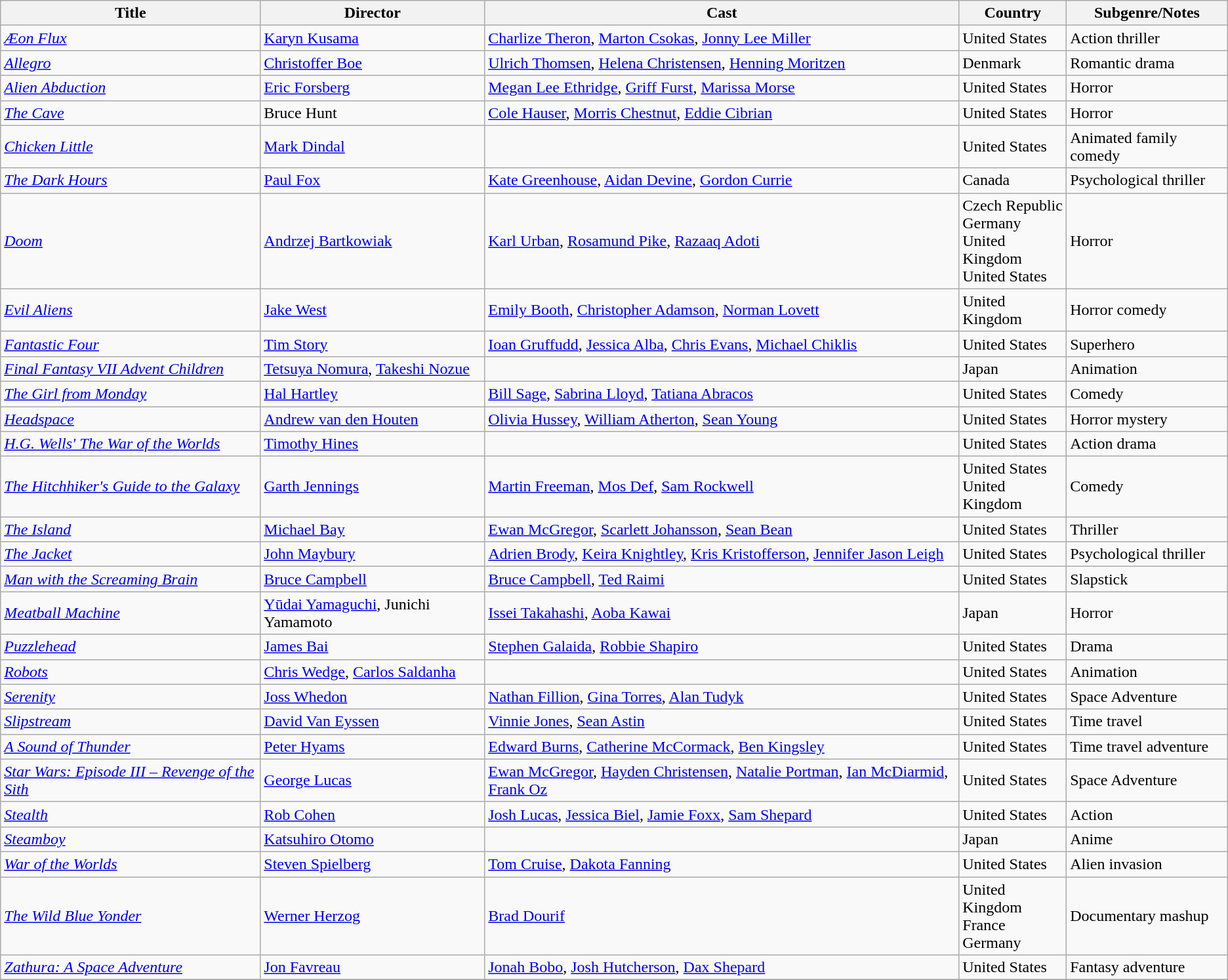<table class="wikitable sortable">
<tr>
<th>Title</th>
<th>Director</th>
<th>Cast</th>
<th>Country</th>
<th>Subgenre/Notes</th>
</tr>
<tr>
<td><em><a href='#'>Æon Flux</a></em></td>
<td><a href='#'>Karyn Kusama</a></td>
<td><a href='#'>Charlize Theron</a>, <a href='#'>Marton Csokas</a>, <a href='#'>Jonny Lee Miller</a></td>
<td>United States</td>
<td>Action thriller</td>
</tr>
<tr>
<td><em><a href='#'>Allegro</a></em></td>
<td><a href='#'>Christoffer Boe</a></td>
<td><a href='#'>Ulrich Thomsen</a>, <a href='#'>Helena Christensen</a>, <a href='#'>Henning Moritzen</a></td>
<td>Denmark</td>
<td>Romantic drama</td>
</tr>
<tr>
<td><em><a href='#'>Alien Abduction</a></em></td>
<td><a href='#'>Eric Forsberg</a></td>
<td><a href='#'>Megan Lee Ethridge</a>, <a href='#'>Griff Furst</a>, <a href='#'>Marissa Morse</a></td>
<td>United States</td>
<td> Horror</td>
</tr>
<tr>
<td><em><a href='#'>The Cave</a></em></td>
<td>Bruce Hunt</td>
<td><a href='#'>Cole Hauser</a>, <a href='#'>Morris Chestnut</a>, <a href='#'>Eddie Cibrian</a></td>
<td>United States</td>
<td>Horror</td>
</tr>
<tr>
<td><em><a href='#'>Chicken Little</a></em></td>
<td><a href='#'>Mark Dindal</a></td>
<td></td>
<td>United States</td>
<td>Animated family comedy</td>
</tr>
<tr>
<td><em><a href='#'>The Dark Hours</a></em></td>
<td><a href='#'>Paul Fox</a></td>
<td><a href='#'>Kate Greenhouse</a>, <a href='#'>Aidan Devine</a>, <a href='#'>Gordon Currie</a></td>
<td>Canada</td>
<td>Psychological thriller</td>
</tr>
<tr>
<td><em><a href='#'>Doom</a></em></td>
<td><a href='#'>Andrzej Bartkowiak</a></td>
<td><a href='#'>Karl Urban</a>, <a href='#'>Rosamund Pike</a>, <a href='#'>Razaaq Adoti</a></td>
<td>Czech Republic<br>Germany<br>United Kingdom<br>United States</td>
<td>Horror</td>
</tr>
<tr>
<td><em><a href='#'>Evil Aliens</a></em></td>
<td><a href='#'>Jake West</a></td>
<td><a href='#'>Emily Booth</a>, <a href='#'>Christopher Adamson</a>, <a href='#'>Norman Lovett</a></td>
<td>United Kingdom</td>
<td>Horror comedy</td>
</tr>
<tr>
<td><em><a href='#'>Fantastic Four</a></em></td>
<td><a href='#'>Tim Story</a></td>
<td><a href='#'>Ioan Gruffudd</a>, <a href='#'>Jessica Alba</a>, <a href='#'>Chris Evans</a>, <a href='#'>Michael Chiklis</a></td>
<td>United States</td>
<td>Superhero</td>
</tr>
<tr>
<td><em><a href='#'>Final Fantasy VII Advent Children</a></em></td>
<td><a href='#'>Tetsuya Nomura</a>, <a href='#'>Takeshi Nozue</a></td>
<td></td>
<td>Japan</td>
<td>Animation</td>
</tr>
<tr>
<td><em><a href='#'>The Girl from Monday</a></em></td>
<td><a href='#'>Hal Hartley</a></td>
<td><a href='#'>Bill Sage</a>, <a href='#'>Sabrina Lloyd</a>, <a href='#'>Tatiana Abracos</a></td>
<td>United States</td>
<td>Comedy</td>
</tr>
<tr>
<td><em><a href='#'>Headspace</a></em></td>
<td><a href='#'>Andrew van den Houten</a></td>
<td><a href='#'>Olivia Hussey</a>, <a href='#'>William Atherton</a>, <a href='#'>Sean Young</a></td>
<td>United States</td>
<td>Horror mystery</td>
</tr>
<tr>
<td><em><a href='#'>H.G. Wells' The War of the Worlds</a></em></td>
<td><a href='#'>Timothy Hines</a></td>
<td></td>
<td>United States</td>
<td>Action drama</td>
</tr>
<tr>
<td><em><a href='#'>The Hitchhiker's Guide to the Galaxy</a></em></td>
<td><a href='#'>Garth Jennings</a></td>
<td><a href='#'>Martin Freeman</a>, <a href='#'>Mos Def</a>, <a href='#'>Sam Rockwell</a></td>
<td>United States<br>United Kingdom</td>
<td>Comedy</td>
</tr>
<tr>
<td><em><a href='#'>The Island</a></em></td>
<td><a href='#'>Michael Bay</a></td>
<td><a href='#'>Ewan McGregor</a>, <a href='#'>Scarlett Johansson</a>, <a href='#'>Sean Bean</a></td>
<td>United States</td>
<td>Thriller</td>
</tr>
<tr>
<td><em><a href='#'>The Jacket</a></em></td>
<td><a href='#'>John Maybury</a></td>
<td><a href='#'>Adrien Brody</a>, <a href='#'>Keira Knightley</a>, <a href='#'>Kris Kristofferson</a>, <a href='#'>Jennifer Jason Leigh</a></td>
<td>United States</td>
<td>Psychological thriller</td>
</tr>
<tr>
<td><em><a href='#'>Man with the Screaming Brain</a></em></td>
<td><a href='#'>Bruce Campbell</a></td>
<td><a href='#'>Bruce Campbell</a>, <a href='#'>Ted Raimi</a></td>
<td>United States</td>
<td>Slapstick</td>
</tr>
<tr>
<td><em><a href='#'>Meatball Machine</a></em></td>
<td><a href='#'>Yūdai Yamaguchi</a>, Junichi Yamamoto</td>
<td><a href='#'>Issei Takahashi</a>, <a href='#'>Aoba Kawai</a></td>
<td>Japan</td>
<td> Horror</td>
</tr>
<tr>
<td><em><a href='#'>Puzzlehead</a></em></td>
<td><a href='#'>James Bai</a></td>
<td><a href='#'>Stephen Galaida</a>, <a href='#'>Robbie Shapiro</a></td>
<td>United States</td>
<td>Drama</td>
</tr>
<tr>
<td><em><a href='#'>Robots</a></em></td>
<td><a href='#'>Chris Wedge</a>, <a href='#'>Carlos Saldanha</a></td>
<td></td>
<td>United States</td>
<td>Animation</td>
</tr>
<tr>
<td><em><a href='#'>Serenity</a></em></td>
<td><a href='#'>Joss Whedon</a></td>
<td><a href='#'>Nathan Fillion</a>, <a href='#'>Gina Torres</a>, <a href='#'>Alan Tudyk</a></td>
<td>United States</td>
<td> Space Adventure</td>
</tr>
<tr>
<td><em><a href='#'>Slipstream</a></em></td>
<td><a href='#'>David Van Eyssen</a></td>
<td><a href='#'>Vinnie Jones</a>, <a href='#'>Sean Astin</a></td>
<td>United States</td>
<td>Time travel</td>
</tr>
<tr>
<td><em><a href='#'>A Sound of Thunder</a></em></td>
<td><a href='#'>Peter Hyams</a></td>
<td><a href='#'>Edward Burns</a>, <a href='#'>Catherine McCormack</a>, <a href='#'>Ben Kingsley</a></td>
<td>United States</td>
<td>Time travel adventure</td>
</tr>
<tr>
<td><em><a href='#'>Star Wars: Episode III – Revenge of the Sith</a></em></td>
<td><a href='#'>George Lucas</a></td>
<td><a href='#'>Ewan McGregor</a>, <a href='#'>Hayden Christensen</a>, <a href='#'>Natalie Portman</a>, <a href='#'>Ian McDiarmid</a>, <a href='#'>Frank Oz</a></td>
<td>United States</td>
<td> Space Adventure</td>
</tr>
<tr>
<td><em><a href='#'>Stealth</a></em></td>
<td><a href='#'>Rob Cohen</a></td>
<td><a href='#'>Josh Lucas</a>, <a href='#'>Jessica Biel</a>, <a href='#'>Jamie Foxx</a>, <a href='#'>Sam Shepard</a></td>
<td>United States</td>
<td>Action</td>
</tr>
<tr>
<td><em><a href='#'>Steamboy</a></em></td>
<td><a href='#'>Katsuhiro Otomo</a></td>
<td></td>
<td>Japan</td>
<td>Anime</td>
</tr>
<tr>
<td><em><a href='#'>War of the Worlds</a></em></td>
<td><a href='#'>Steven Spielberg</a></td>
<td><a href='#'>Tom Cruise</a>, <a href='#'>Dakota Fanning</a></td>
<td>United States</td>
<td>Alien invasion</td>
</tr>
<tr>
<td><em><a href='#'>The Wild Blue Yonder</a></em></td>
<td><a href='#'>Werner Herzog</a></td>
<td><a href='#'>Brad Dourif</a></td>
<td>United Kingdom<br>France<br>Germany</td>
<td>Documentary mashup</td>
</tr>
<tr>
<td><em><a href='#'>Zathura: A Space Adventure</a></em></td>
<td><a href='#'>Jon Favreau</a></td>
<td><a href='#'>Jonah Bobo</a>, <a href='#'>Josh Hutcherson</a>, <a href='#'>Dax Shepard</a></td>
<td>United States</td>
<td>Fantasy adventure</td>
</tr>
<tr>
</tr>
</table>
